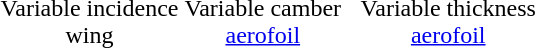<table style="margin:auto; text-align:center;">
<tr>
<td><br>Variable incidence<br>wing</td>
<td style="vertical-align:bottom; padding-right:10px;"><br><div></div>Variable camber<br><a href='#'>aerofoil</a></td>
<td style="vertical-align:bottom; padding-right:10px;"><br><div></div>Variable thickness<br><a href='#'>aerofoil</a></td>
</tr>
</table>
